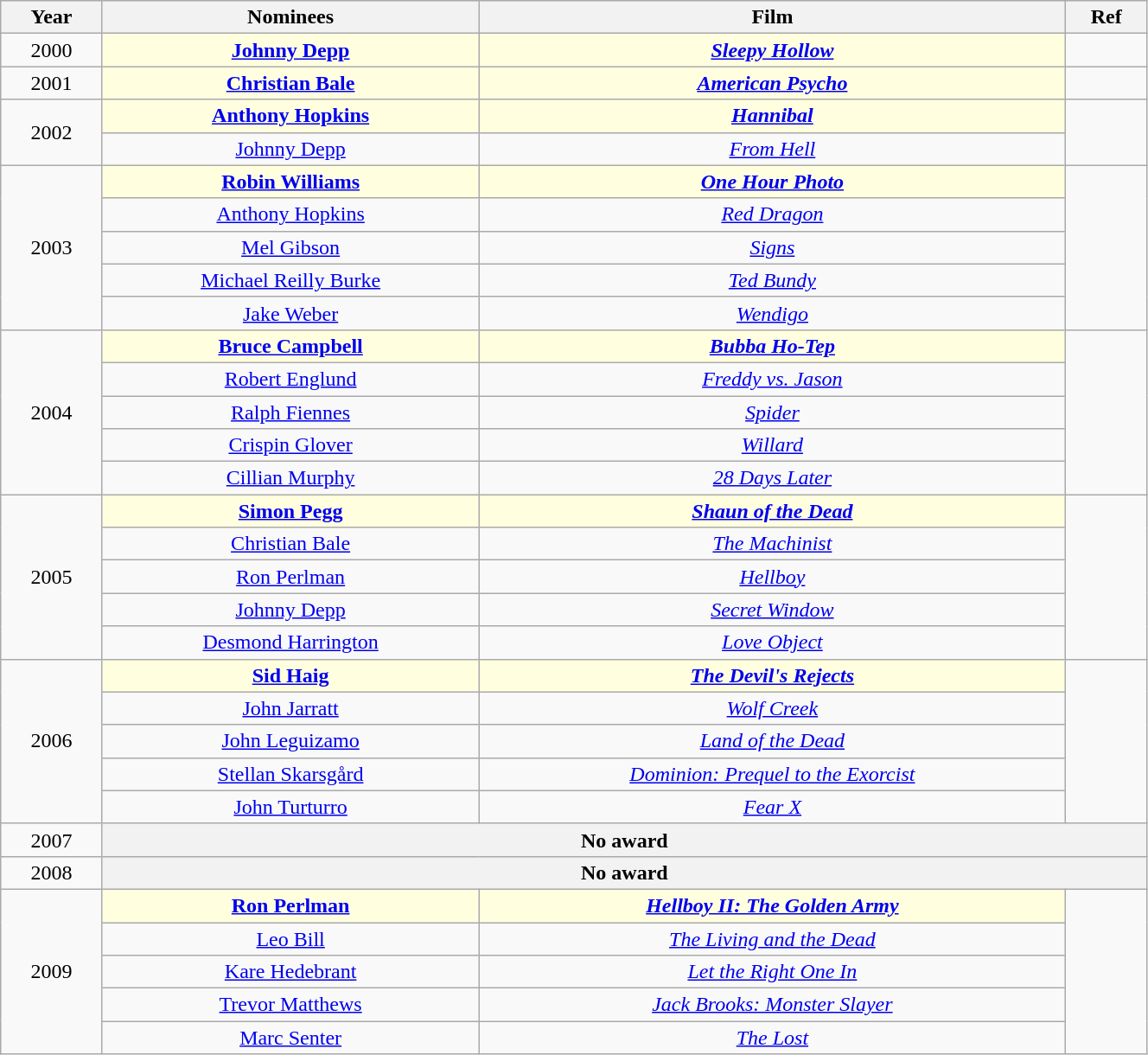<table class=wikitable style="text-align:center" width="70%">
<tr>
<th>Year</th>
<th>Nominees</th>
<th>Film</th>
<th>Ref</th>
</tr>
<tr>
<td>2000</td>
<td style="background:lightyellow;"><strong><a href='#'>Johnny Depp</a></strong></td>
<td style="background:lightyellow;"><strong><em><a href='#'>Sleepy Hollow</a></em></strong></td>
<td></td>
</tr>
<tr>
<td>2001</td>
<td style="background:lightyellow;"><strong><a href='#'>Christian Bale</a></strong></td>
<td style="background:lightyellow;"><strong><em><a href='#'>American Psycho</a></em></strong></td>
<td></td>
</tr>
<tr>
<td rowspan=2>2002</td>
<td style="background:lightyellow;"><strong><a href='#'>Anthony Hopkins</a></strong></td>
<td style="background:lightyellow;"><strong><em><a href='#'>Hannibal</a></em></strong></td>
<td rowspan=2></td>
</tr>
<tr>
<td><a href='#'>Johnny Depp</a></td>
<td><em><a href='#'>From Hell</a></em></td>
</tr>
<tr>
<td rowspan=5>2003</td>
<td style="background:lightyellow;"><strong><a href='#'>Robin Williams</a></strong></td>
<td style="background:lightyellow;"><strong><em><a href='#'>One Hour Photo</a></em></strong></td>
<td rowspan=5></td>
</tr>
<tr>
<td><a href='#'>Anthony Hopkins</a></td>
<td><em><a href='#'>Red Dragon</a></em></td>
</tr>
<tr>
<td><a href='#'>Mel Gibson</a></td>
<td><em><a href='#'>Signs</a></em></td>
</tr>
<tr>
<td><a href='#'>Michael Reilly Burke</a></td>
<td><em><a href='#'>Ted Bundy</a></em></td>
</tr>
<tr>
<td><a href='#'>Jake Weber</a></td>
<td><em><a href='#'>Wendigo</a></em></td>
</tr>
<tr>
<td rowspan=5>2004</td>
<td style="background:lightyellow;"><strong><a href='#'>Bruce Campbell</a></strong></td>
<td style="background:lightyellow;"><strong><em><a href='#'>Bubba Ho-Tep</a></em></strong></td>
<td rowspan=5></td>
</tr>
<tr>
<td><a href='#'>Robert Englund</a></td>
<td><em><a href='#'>Freddy vs. Jason</a></em></td>
</tr>
<tr>
<td><a href='#'>Ralph Fiennes</a></td>
<td><em><a href='#'>Spider</a></em></td>
</tr>
<tr>
<td><a href='#'>Crispin Glover</a></td>
<td><em><a href='#'>Willard</a></em></td>
</tr>
<tr>
<td><a href='#'>Cillian Murphy</a></td>
<td><em><a href='#'>28 Days Later</a></em></td>
</tr>
<tr>
<td rowspan=5>2005</td>
<td style="background:lightyellow;"><strong><a href='#'>Simon Pegg</a></strong></td>
<td style="background:lightyellow;"><strong><em><a href='#'>Shaun of the Dead</a></em></strong></td>
<td rowspan=5></td>
</tr>
<tr>
<td><a href='#'>Christian Bale</a></td>
<td><em><a href='#'>The Machinist</a></em></td>
</tr>
<tr>
<td><a href='#'>Ron Perlman</a></td>
<td><em><a href='#'>Hellboy</a></em></td>
</tr>
<tr>
<td><a href='#'>Johnny Depp</a></td>
<td><em><a href='#'>Secret Window</a></em></td>
</tr>
<tr>
<td><a href='#'>Desmond Harrington</a></td>
<td><em><a href='#'>Love Object</a></em></td>
</tr>
<tr>
<td rowspan=5>2006</td>
<td style="background:lightyellow;"><strong><a href='#'>Sid Haig</a></strong></td>
<td style="background:lightyellow;"><strong><em><a href='#'>The Devil's Rejects</a></em></strong></td>
<td rowspan=5></td>
</tr>
<tr>
<td><a href='#'>John Jarratt</a></td>
<td><em><a href='#'>Wolf Creek</a></em></td>
</tr>
<tr>
<td><a href='#'>John Leguizamo</a></td>
<td><em><a href='#'>Land of the Dead</a></em></td>
</tr>
<tr>
<td><a href='#'>Stellan Skarsgård</a></td>
<td><em><a href='#'>Dominion: Prequel to the Exorcist</a></em></td>
</tr>
<tr>
<td><a href='#'>John Turturro</a></td>
<td><em><a href='#'>Fear X</a></em></td>
</tr>
<tr>
<td>2007</td>
<th colspan="3"><strong>No award</strong></th>
</tr>
<tr>
<td>2008</td>
<th colspan="3"><strong>No award</strong></th>
</tr>
<tr>
<td rowspan=5>2009</td>
<td style="background:lightyellow;"><strong><a href='#'>Ron Perlman</a></strong></td>
<td style="background:lightyellow;"><strong><em><a href='#'>Hellboy II: The Golden Army</a></em></strong></td>
<td rowspan=5></td>
</tr>
<tr>
<td><a href='#'>Leo Bill</a></td>
<td><em><a href='#'>The Living and the Dead</a></em></td>
</tr>
<tr>
<td><a href='#'>Kare Hedebrant</a></td>
<td><em><a href='#'>Let the Right One In</a></em></td>
</tr>
<tr>
<td><a href='#'>Trevor Matthews</a></td>
<td><em><a href='#'>Jack Brooks: Monster Slayer</a></em></td>
</tr>
<tr>
<td><a href='#'>Marc Senter</a></td>
<td><em><a href='#'>The Lost</a></em></td>
</tr>
</table>
